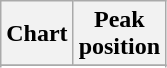<table class="wikitable sortable plainrowheaders">
<tr>
<th>Chart</th>
<th>Peak<br>position</th>
</tr>
<tr>
</tr>
<tr>
</tr>
<tr>
</tr>
<tr>
</tr>
<tr>
</tr>
<tr>
</tr>
</table>
